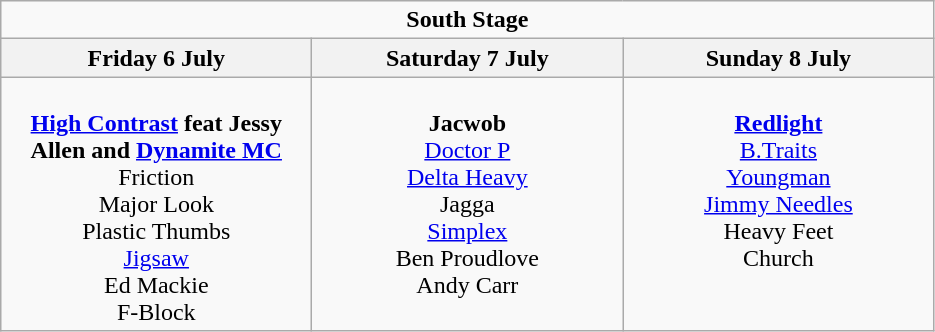<table class="wikitable">
<tr>
<td colspan="3" align="center"><strong>South Stage</strong></td>
</tr>
<tr>
<th>Friday 6 July</th>
<th>Saturday 7 July</th>
<th>Sunday 8 July</th>
</tr>
<tr>
<td valign="top" align="center" width=200><br><strong><a href='#'>High Contrast</a> feat Jessy Allen and <a href='#'>Dynamite MC</a></strong> 
<br> Friction
<br> Major Look
<br> Plastic Thumbs
<br> <a href='#'>Jigsaw</a>
<br> Ed Mackie
<br> F-Block</td>
<td valign="top" align="center" width=200><br><strong>Jacwob</strong>
<br> <a href='#'>Doctor P</a>
<br> <a href='#'>Delta Heavy</a>
<br> Jagga
<br> <a href='#'>Simplex</a>
<br> Ben Proudlove
<br> Andy Carr</td>
<td valign="top" align="center" width=200><br><strong><a href='#'>Redlight</a></strong>
<br> <a href='#'>B.Traits</a>
<br> <a href='#'>Youngman</a>
<br> <a href='#'>Jimmy Needles</a>
<br> Heavy Feet
<br> Church</td>
</tr>
</table>
